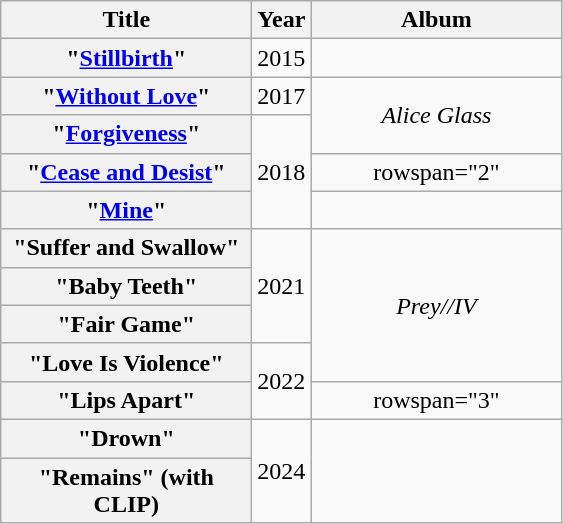<table class="wikitable plainrowheaders" style="text-align:center">
<tr>
<th scope="col" style="width:10em;">Title</th>
<th scope="col" style="width:1em;">Year</th>
<th scope="col" style="width:10em;">Album</th>
</tr>
<tr>
<th scope="row">"<a href='#'>Stillbirth</a>"</th>
<td>2015</td>
<td></td>
</tr>
<tr>
<th scope="row">"<a href='#'>Without Love</a>"</th>
<td>2017</td>
<td rowspan="2"><em>Alice Glass</em></td>
</tr>
<tr>
<th scope="row">"<a href='#'>Forgiveness</a>"</th>
<td rowspan="3">2018</td>
</tr>
<tr>
<th scope="row">"<a href='#'>Cease and Desist</a>"</th>
<td>rowspan="2" </td>
</tr>
<tr>
<th scope="row">"<a href='#'>Mine</a>"</th>
</tr>
<tr>
<th scope="row">"Suffer and Swallow"</th>
<td rowspan="3">2021</td>
<td rowspan="4"><em>Prey//IV</em></td>
</tr>
<tr>
<th scope="row">"Baby Teeth"</th>
</tr>
<tr>
<th scope="row">"Fair Game"</th>
</tr>
<tr>
<th scope="row">"Love Is Violence"</th>
<td rowspan="2">2022</td>
</tr>
<tr>
<th scope="row">"Lips Apart"</th>
<td>rowspan="3" </td>
</tr>
<tr>
<th scope="row">"Drown"</th>
<td rowspan="2">2024</td>
</tr>
<tr>
<th scope="row">"Remains" (with CLIP)</th>
</tr>
</table>
